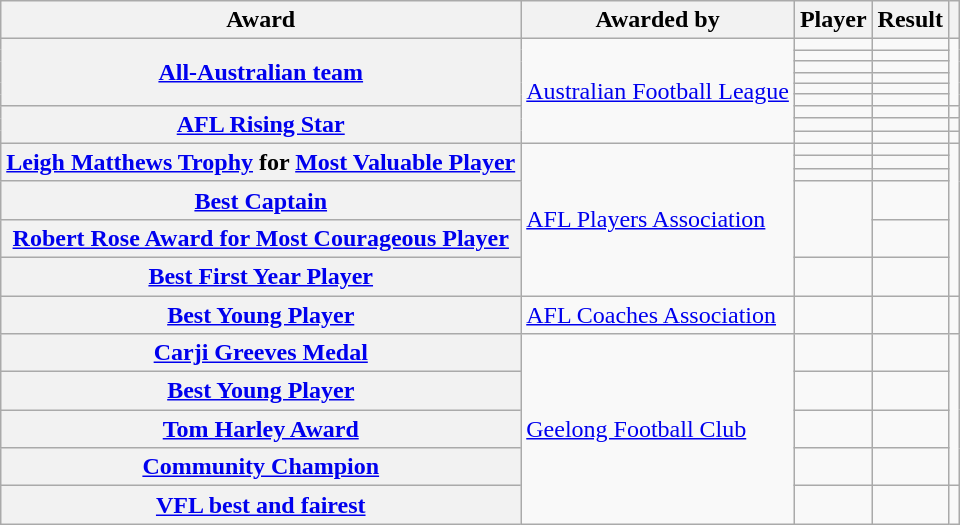<table class="wikitable plainrowheaders sortable">
<tr>
<th scope="col">Award</th>
<th scope="col">Awarded by</th>
<th scope="col">Player</th>
<th scope="col">Result</th>
<th class="unsortable"></th>
</tr>
<tr>
<th scope="row" rowspan=6><a href='#'>All-Australian team</a></th>
<td rowspan=9><a href='#'>Australian Football League</a></td>
<td></td>
<td></td>
<td rowspan=6 align=center><br></td>
</tr>
<tr>
<td></td>
<td></td>
</tr>
<tr>
<td></td>
<td></td>
</tr>
<tr>
<td></td>
<td></td>
</tr>
<tr>
<td></td>
<td></td>
</tr>
<tr>
<td></td>
<td></td>
</tr>
<tr>
<th scope="row" rowspan=3><a href='#'>AFL Rising Star</a></th>
<td></td>
<td></td>
<td align=center></td>
</tr>
<tr>
<td></td>
<td></td>
<td align=center></td>
</tr>
<tr>
<td></td>
<td></td>
<td align=center></td>
</tr>
<tr>
<th scope="row" rowspan=3><a href='#'>Leigh Matthews Trophy</a> for <a href='#'>Most Valuable Player</a></th>
<td rowspan=6><a href='#'>AFL Players Association</a></td>
<td></td>
<td></td>
<td rowspan=6 align=center></td>
</tr>
<tr>
<td></td>
<td></td>
</tr>
<tr>
<td></td>
<td></td>
</tr>
<tr>
<th scope="row"><a href='#'>Best Captain</a></th>
<td rowspan=2></td>
<td></td>
</tr>
<tr>
<th scope="row"><a href='#'>Robert Rose Award for Most Courageous Player</a></th>
<td></td>
</tr>
<tr>
<th scope="row"><a href='#'>Best First Year Player</a></th>
<td></td>
<td></td>
</tr>
<tr>
<th scope="row"><a href='#'>Best Young Player</a></th>
<td><a href='#'>AFL Coaches Association</a></td>
<td></td>
<td></td>
<td align=center></td>
</tr>
<tr>
<th scope="row"><a href='#'>Carji Greeves Medal</a></th>
<td rowspan=5><a href='#'>Geelong Football Club</a></td>
<td></td>
<td></td>
<td rowspan=4 align=center></td>
</tr>
<tr>
<th scope="row"><a href='#'>Best Young Player</a></th>
<td></td>
<td></td>
</tr>
<tr>
<th scope="row"><a href='#'>Tom Harley Award</a></th>
<td></td>
<td></td>
</tr>
<tr>
<th scope="row"><a href='#'>Community Champion</a></th>
<td></td>
<td></td>
</tr>
<tr>
<th scope="row"><a href='#'>VFL best and fairest</a></th>
<td></td>
<td></td>
<td align=center></td>
</tr>
</table>
